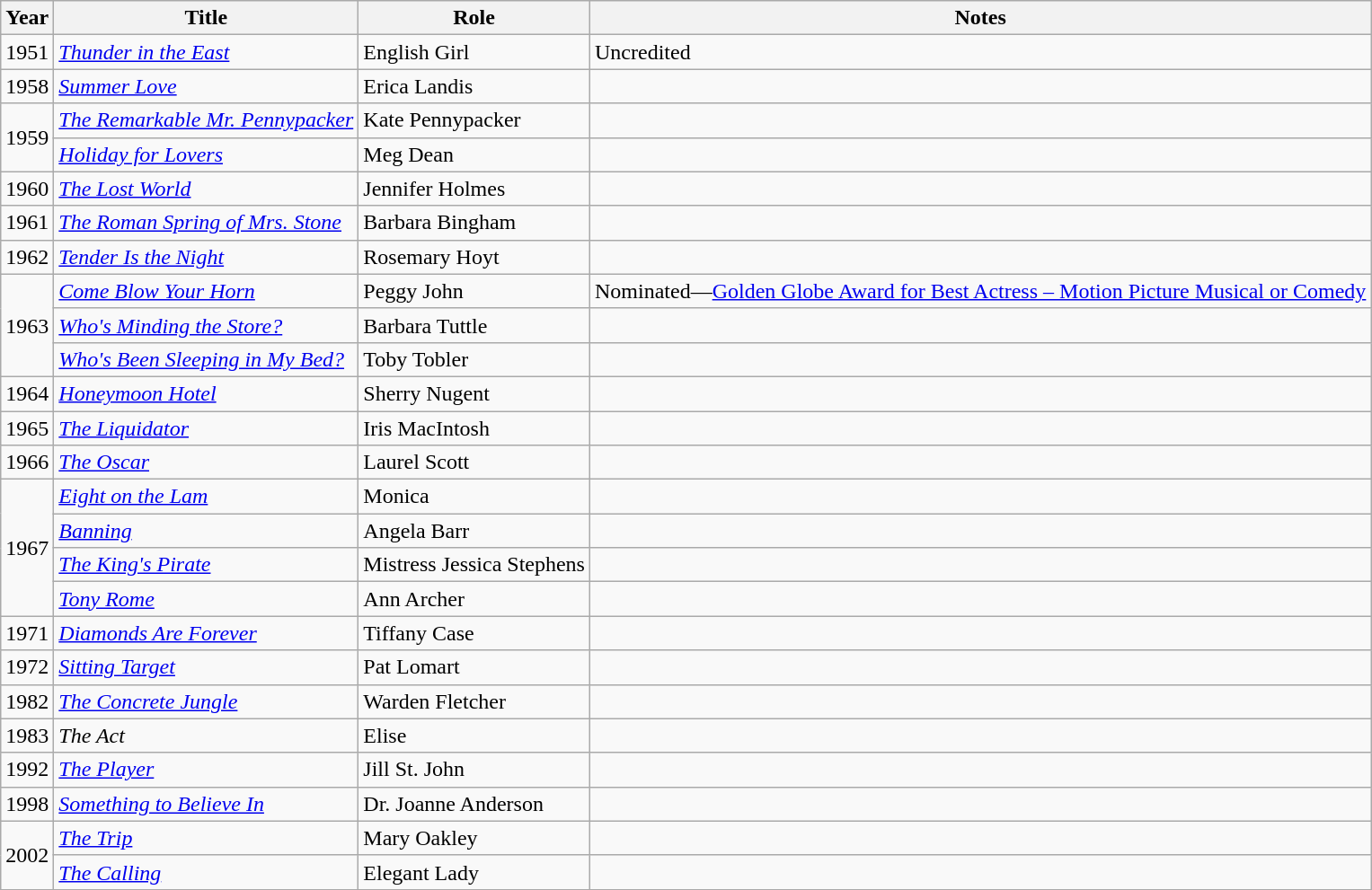<table class="wikitable plainrowheaders sortable">
<tr>
<th scope="col">Year</th>
<th scope="col">Title</th>
<th scope="col">Role</th>
<th scope="col" class="unsortable">Notes</th>
</tr>
<tr>
<td>1951</td>
<td><em><a href='#'>Thunder in the East</a></em></td>
<td>English Girl</td>
<td>Uncredited</td>
</tr>
<tr>
<td>1958</td>
<td><em><a href='#'>Summer Love</a></em></td>
<td>Erica Landis</td>
<td></td>
</tr>
<tr>
<td rowspan=2>1959</td>
<td><em><a href='#'>The Remarkable Mr. Pennypacker</a></em></td>
<td>Kate Pennypacker</td>
<td></td>
</tr>
<tr>
<td><em><a href='#'>Holiday for Lovers</a></em></td>
<td>Meg Dean</td>
<td></td>
</tr>
<tr>
<td>1960</td>
<td><em><a href='#'>The Lost World</a></em></td>
<td>Jennifer Holmes</td>
<td></td>
</tr>
<tr>
<td>1961</td>
<td><em><a href='#'>The Roman Spring of Mrs. Stone</a></em></td>
<td>Barbara Bingham</td>
<td></td>
</tr>
<tr>
<td>1962</td>
<td><em><a href='#'>Tender Is the Night</a></em></td>
<td>Rosemary Hoyt</td>
<td></td>
</tr>
<tr>
<td rowspan=3>1963</td>
<td><em><a href='#'>Come Blow Your Horn</a></em></td>
<td>Peggy John</td>
<td>Nominated—<a href='#'>Golden Globe Award for Best Actress – Motion Picture Musical or Comedy</a></td>
</tr>
<tr>
<td><em><a href='#'>Who's Minding the Store?</a></em></td>
<td>Barbara Tuttle</td>
<td></td>
</tr>
<tr>
<td><em><a href='#'>Who's Been Sleeping in My Bed?</a></em></td>
<td>Toby Tobler</td>
<td></td>
</tr>
<tr>
<td>1964</td>
<td><em><a href='#'>Honeymoon Hotel</a></em></td>
<td>Sherry Nugent</td>
<td></td>
</tr>
<tr>
<td>1965</td>
<td><em><a href='#'>The Liquidator</a></em></td>
<td>Iris MacIntosh</td>
<td></td>
</tr>
<tr>
<td>1966</td>
<td><em><a href='#'>The Oscar</a></em></td>
<td>Laurel Scott</td>
<td></td>
</tr>
<tr>
<td rowspan=4>1967</td>
<td><em><a href='#'>Eight on the Lam</a></em></td>
<td>Monica</td>
<td></td>
</tr>
<tr>
<td><em><a href='#'>Banning</a></em></td>
<td>Angela Barr</td>
<td></td>
</tr>
<tr>
<td><em><a href='#'>The King's Pirate</a></em></td>
<td>Mistress Jessica Stephens</td>
<td></td>
</tr>
<tr>
<td><em><a href='#'>Tony Rome</a></em></td>
<td>Ann Archer</td>
<td></td>
</tr>
<tr>
<td>1971</td>
<td><em><a href='#'>Diamonds Are Forever</a></em></td>
<td>Tiffany Case</td>
<td></td>
</tr>
<tr>
<td>1972</td>
<td><em><a href='#'>Sitting Target</a></em></td>
<td>Pat Lomart</td>
<td></td>
</tr>
<tr>
<td>1982</td>
<td><em><a href='#'>The Concrete Jungle</a></em></td>
<td>Warden Fletcher</td>
<td></td>
</tr>
<tr>
<td>1983</td>
<td><em>The Act</em></td>
<td>Elise</td>
<td></td>
</tr>
<tr>
<td>1992</td>
<td><em><a href='#'>The Player</a></em></td>
<td>Jill St. John</td>
<td></td>
</tr>
<tr>
<td>1998</td>
<td><em><a href='#'>Something to Believe In</a></em></td>
<td>Dr. Joanne Anderson</td>
<td></td>
</tr>
<tr>
<td rowspan=2>2002</td>
<td><em><a href='#'>The Trip</a></em></td>
<td>Mary Oakley</td>
<td></td>
</tr>
<tr>
<td><em><a href='#'>The Calling</a></em></td>
<td>Elegant Lady</td>
<td></td>
</tr>
</table>
